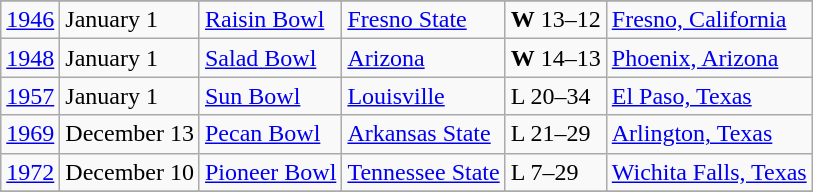<table class="wikitable">
<tr>
</tr>
<tr>
<td><a href='#'>1946</a></td>
<td>January 1</td>
<td><a href='#'>Raisin Bowl</a></td>
<td><a href='#'>Fresno State</a></td>
<td><strong>W</strong> 13–12</td>
<td><a href='#'>Fresno, California</a></td>
</tr>
<tr>
<td><a href='#'>1948</a></td>
<td>January 1</td>
<td><a href='#'>Salad Bowl</a></td>
<td><a href='#'>Arizona</a></td>
<td><strong>W</strong> 14–13</td>
<td><a href='#'>Phoenix, Arizona</a></td>
</tr>
<tr>
<td><a href='#'>1957</a></td>
<td>January 1</td>
<td><a href='#'>Sun Bowl</a></td>
<td><a href='#'>Louisville</a></td>
<td>L 20–34</td>
<td><a href='#'>El Paso, Texas</a></td>
</tr>
<tr>
<td><a href='#'>1969</a></td>
<td>December 13</td>
<td><a href='#'>Pecan Bowl</a></td>
<td><a href='#'>Arkansas State</a></td>
<td>L 21–29</td>
<td><a href='#'>Arlington, Texas</a></td>
</tr>
<tr>
<td><a href='#'>1972</a></td>
<td>December 10</td>
<td><a href='#'>Pioneer Bowl</a></td>
<td><a href='#'>Tennessee State</a></td>
<td>L 7–29</td>
<td><a href='#'>Wichita Falls, Texas</a></td>
</tr>
<tr>
</tr>
</table>
